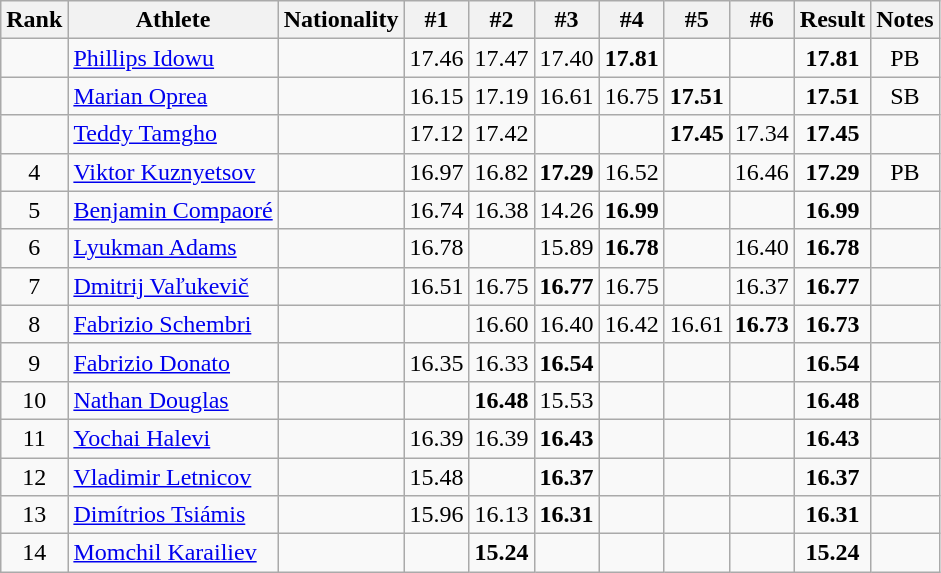<table class="wikitable sortable" style="text-align:center">
<tr>
<th>Rank</th>
<th>Athlete</th>
<th>Nationality</th>
<th>#1</th>
<th>#2</th>
<th>#3</th>
<th>#4</th>
<th>#5</th>
<th>#6</th>
<th>Result</th>
<th>Notes</th>
</tr>
<tr>
<td></td>
<td align="left"><a href='#'>Phillips Idowu</a></td>
<td align=left></td>
<td>17.46</td>
<td>17.47</td>
<td>17.40</td>
<td><strong>17.81</strong></td>
<td></td>
<td></td>
<td><strong>17.81</strong></td>
<td>PB</td>
</tr>
<tr>
<td></td>
<td align="left"><a href='#'>Marian Oprea</a></td>
<td align=left></td>
<td>16.15</td>
<td>17.19</td>
<td>16.61</td>
<td>16.75</td>
<td><strong>17.51</strong></td>
<td></td>
<td><strong>17.51</strong></td>
<td>SB</td>
</tr>
<tr>
<td></td>
<td align="left"><a href='#'>Teddy Tamgho</a></td>
<td align=left></td>
<td>17.12</td>
<td>17.42</td>
<td></td>
<td></td>
<td><strong>17.45</strong></td>
<td>17.34</td>
<td><strong> 17.45</strong></td>
<td></td>
</tr>
<tr>
<td>4</td>
<td align="left"><a href='#'>Viktor Kuznyetsov</a></td>
<td align=left></td>
<td>16.97</td>
<td>16.82</td>
<td><strong>17.29</strong></td>
<td>16.52</td>
<td></td>
<td>16.46</td>
<td><strong>17.29</strong></td>
<td>PB</td>
</tr>
<tr>
<td>5</td>
<td align="left"><a href='#'>Benjamin Compaoré</a></td>
<td align=left></td>
<td>16.74</td>
<td>16.38</td>
<td>14.26</td>
<td><strong>16.99</strong></td>
<td></td>
<td></td>
<td><strong>16.99</strong></td>
<td></td>
</tr>
<tr>
<td>6</td>
<td align="left"><a href='#'>Lyukman Adams</a></td>
<td align=left></td>
<td>16.78</td>
<td></td>
<td>15.89</td>
<td><strong>16.78</strong></td>
<td></td>
<td>16.40</td>
<td><strong>16.78</strong></td>
<td></td>
</tr>
<tr>
<td>7</td>
<td align="left"><a href='#'>Dmitrij Vaľukevič</a></td>
<td align=left></td>
<td>16.51</td>
<td>16.75</td>
<td><strong>16.77</strong></td>
<td>16.75</td>
<td></td>
<td>16.37</td>
<td><strong>16.77</strong></td>
<td></td>
</tr>
<tr>
<td>8</td>
<td align="left"><a href='#'>Fabrizio Schembri</a></td>
<td align=left></td>
<td></td>
<td>16.60</td>
<td>16.40</td>
<td>16.42</td>
<td>16.61</td>
<td><strong>16.73</strong></td>
<td><strong>16.73</strong></td>
<td></td>
</tr>
<tr>
<td>9</td>
<td align="left"><a href='#'>Fabrizio Donato</a></td>
<td align=left></td>
<td>16.35</td>
<td>16.33</td>
<td><strong>16.54</strong></td>
<td></td>
<td></td>
<td></td>
<td><strong>16.54</strong></td>
<td></td>
</tr>
<tr>
<td>10</td>
<td align="left"><a href='#'>Nathan Douglas</a></td>
<td align=left></td>
<td></td>
<td><strong>16.48</strong></td>
<td>15.53</td>
<td></td>
<td></td>
<td></td>
<td><strong>16.48</strong></td>
<td></td>
</tr>
<tr>
<td>11</td>
<td align="left"><a href='#'>Yochai Halevi</a></td>
<td align=left></td>
<td>16.39</td>
<td>16.39</td>
<td><strong>16.43</strong></td>
<td></td>
<td></td>
<td></td>
<td><strong>16.43</strong></td>
<td></td>
</tr>
<tr>
<td>12</td>
<td align="left"><a href='#'>Vladimir Letnicov</a></td>
<td align=left></td>
<td>15.48</td>
<td></td>
<td><strong>16.37</strong></td>
<td></td>
<td></td>
<td></td>
<td><strong>16.37</strong></td>
<td></td>
</tr>
<tr>
<td>13</td>
<td align="left"><a href='#'>Dimítrios Tsiámis</a></td>
<td align=left></td>
<td>15.96</td>
<td>16.13</td>
<td><strong>16.31</strong></td>
<td></td>
<td></td>
<td></td>
<td><strong>16.31</strong></td>
<td></td>
</tr>
<tr>
<td>14</td>
<td align="left"><a href='#'>Momchil Karailiev</a></td>
<td align=left></td>
<td></td>
<td><strong>15.24</strong></td>
<td></td>
<td></td>
<td></td>
<td></td>
<td><strong>15.24</strong></td>
<td></td>
</tr>
</table>
